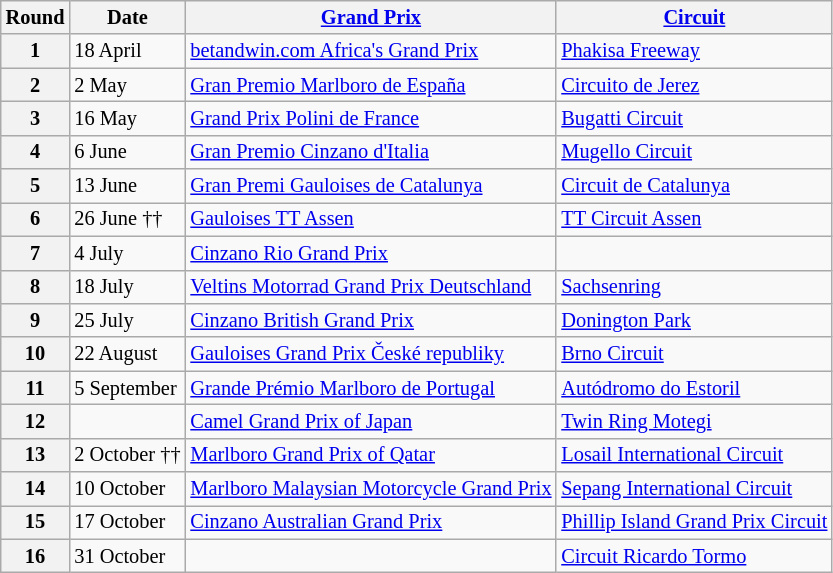<table class="wikitable" style="font-size: 85%;">
<tr>
<th>Round</th>
<th>Date</th>
<th><a href='#'>Grand Prix</a></th>
<th><a href='#'>Circuit</a></th>
</tr>
<tr>
<th>1</th>
<td>18 April</td>
<td> <a href='#'>betandwin.com Africa's Grand Prix</a></td>
<td><a href='#'>Phakisa Freeway</a></td>
</tr>
<tr>
<th>2</th>
<td>2 May</td>
<td> <a href='#'>Gran Premio Marlboro de España</a></td>
<td><a href='#'>Circuito de Jerez</a></td>
</tr>
<tr>
<th>3</th>
<td>16 May</td>
<td> <a href='#'>Grand Prix Polini de France</a></td>
<td><a href='#'>Bugatti Circuit</a></td>
</tr>
<tr>
<th>4</th>
<td>6 June</td>
<td> <a href='#'>Gran Premio Cinzano d'Italia</a></td>
<td><a href='#'>Mugello Circuit</a></td>
</tr>
<tr>
<th>5</th>
<td>13 June</td>
<td> <a href='#'>Gran Premi Gauloises de Catalunya</a></td>
<td><a href='#'>Circuit de Catalunya</a></td>
</tr>
<tr>
<th>6</th>
<td>26 June ††</td>
<td> <a href='#'>Gauloises TT Assen</a></td>
<td><a href='#'>TT Circuit Assen</a></td>
</tr>
<tr>
<th>7</th>
<td>4 July</td>
<td> <a href='#'>Cinzano Rio Grand Prix</a></td>
<td></td>
</tr>
<tr>
<th>8</th>
<td>18 July</td>
<td> <a href='#'>Veltins Motorrad Grand Prix Deutschland</a></td>
<td><a href='#'>Sachsenring</a></td>
</tr>
<tr>
<th>9</th>
<td>25 July</td>
<td> <a href='#'>Cinzano British Grand Prix</a></td>
<td><a href='#'>Donington Park</a></td>
</tr>
<tr>
<th>10</th>
<td>22 August</td>
<td> <a href='#'>Gauloises Grand Prix České republiky</a></td>
<td><a href='#'>Brno Circuit</a></td>
</tr>
<tr>
<th>11</th>
<td>5 September</td>
<td> <a href='#'>Grande Prémio Marlboro de Portugal</a></td>
<td><a href='#'>Autódromo do Estoril</a></td>
</tr>
<tr>
<th>12</th>
<td></td>
<td> <a href='#'>Camel Grand Prix of Japan</a></td>
<td><a href='#'>Twin Ring Motegi</a></td>
</tr>
<tr>
<th>13</th>
<td>2 October ††</td>
<td> <a href='#'>Marlboro Grand Prix of Qatar</a></td>
<td><a href='#'>Losail International Circuit</a></td>
</tr>
<tr>
<th>14</th>
<td>10 October</td>
<td> <a href='#'>Marlboro Malaysian Motorcycle Grand Prix</a></td>
<td><a href='#'>Sepang International Circuit</a></td>
</tr>
<tr>
<th>15</th>
<td>17 October</td>
<td> <a href='#'>Cinzano Australian Grand Prix</a></td>
<td><a href='#'>Phillip Island Grand Prix Circuit</a></td>
</tr>
<tr>
<th>16</th>
<td>31 October</td>
<td></td>
<td><a href='#'>Circuit Ricardo Tormo</a></td>
</tr>
</table>
